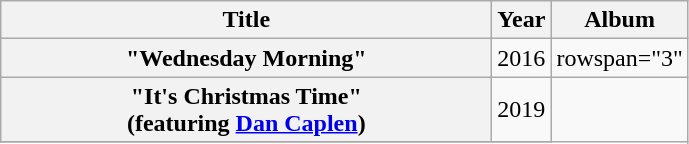<table class="wikitable plainrowheaders" style="text-align:center;">
<tr>
<th scope="col" style="width:20em;">Title</th>
<th scope="col">Year</th>
<th scope="col">Album</th>
</tr>
<tr>
<th scope="row">"Wednesday Morning"</th>
<td>2016</td>
<td>rowspan="3" </td>
</tr>
<tr>
<th scope="row">"It's Christmas Time"<br><span>(featuring <a href='#'>Dan Caplen</a>)</span></th>
<td>2019</td>
</tr>
<tr>
</tr>
</table>
